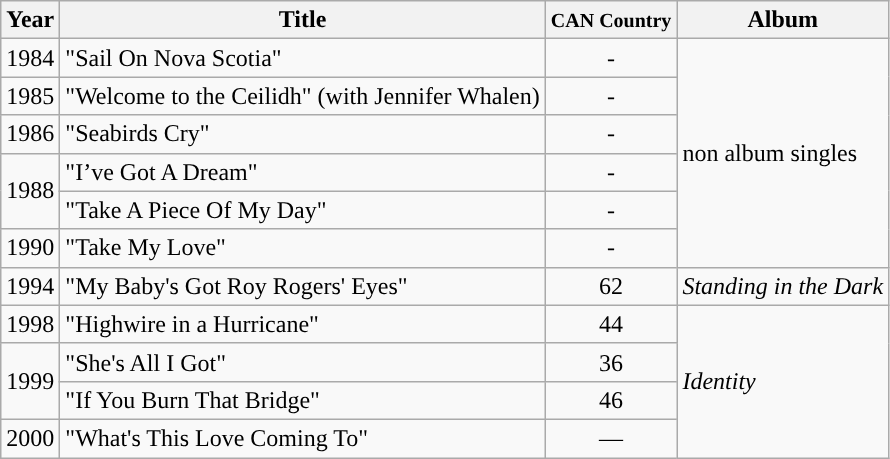<table class="wikitable">
<tr>
<th>Year</th>
<th>Title</th>
<th><small>CAN Country</small></th>
<th>Album</th>
</tr>
<tr>
<td>1984</td>
<td>"Sail On Nova Scotia"</td>
<td style="text-align:center;">-</td>
<td rowspan="6”">non album singles</td>
</tr>
<tr>
<td>1985</td>
<td>"Welcome to the Ceilidh" (with Jennifer Whalen)</td>
<td style="text-align:center;">-</td>
</tr>
<tr>
<td>1986</td>
<td>"Seabirds Cry"</td>
<td style="text-align:center;">-</td>
</tr>
<tr>
<td rowspan="2">1988</td>
<td>"I’ve Got A Dream"</td>
<td style="text-align:center;">-</td>
</tr>
<tr>
<td>"Take A Piece Of My Day"</td>
<td style="text-align:center;">-</td>
</tr>
<tr>
<td>1990</td>
<td>"Take My Love"</td>
<td style="text-align:center;">-</td>
</tr>
<tr>
<td>1994</td>
<td>"My Baby's Got Roy Rogers' Eyes"</td>
<td style="text-align:center;">62</td>
<td><em>Standing in the Dark</em></td>
</tr>
<tr>
<td>1998</td>
<td>"Highwire in a Hurricane"</td>
<td style="text-align:center;">44</td>
<td rowspan="4"><em>Identity</em></td>
</tr>
<tr>
<td rowspan="2">1999</td>
<td>"She's All I Got"</td>
<td style="text-align:center;">36</td>
</tr>
<tr>
<td>"If You Burn That Bridge"</td>
<td style="text-align:center;">46</td>
</tr>
<tr>
<td>2000</td>
<td>"What's This Love Coming To"</td>
<td style="text-align:center;">—</td>
</tr>
</table>
